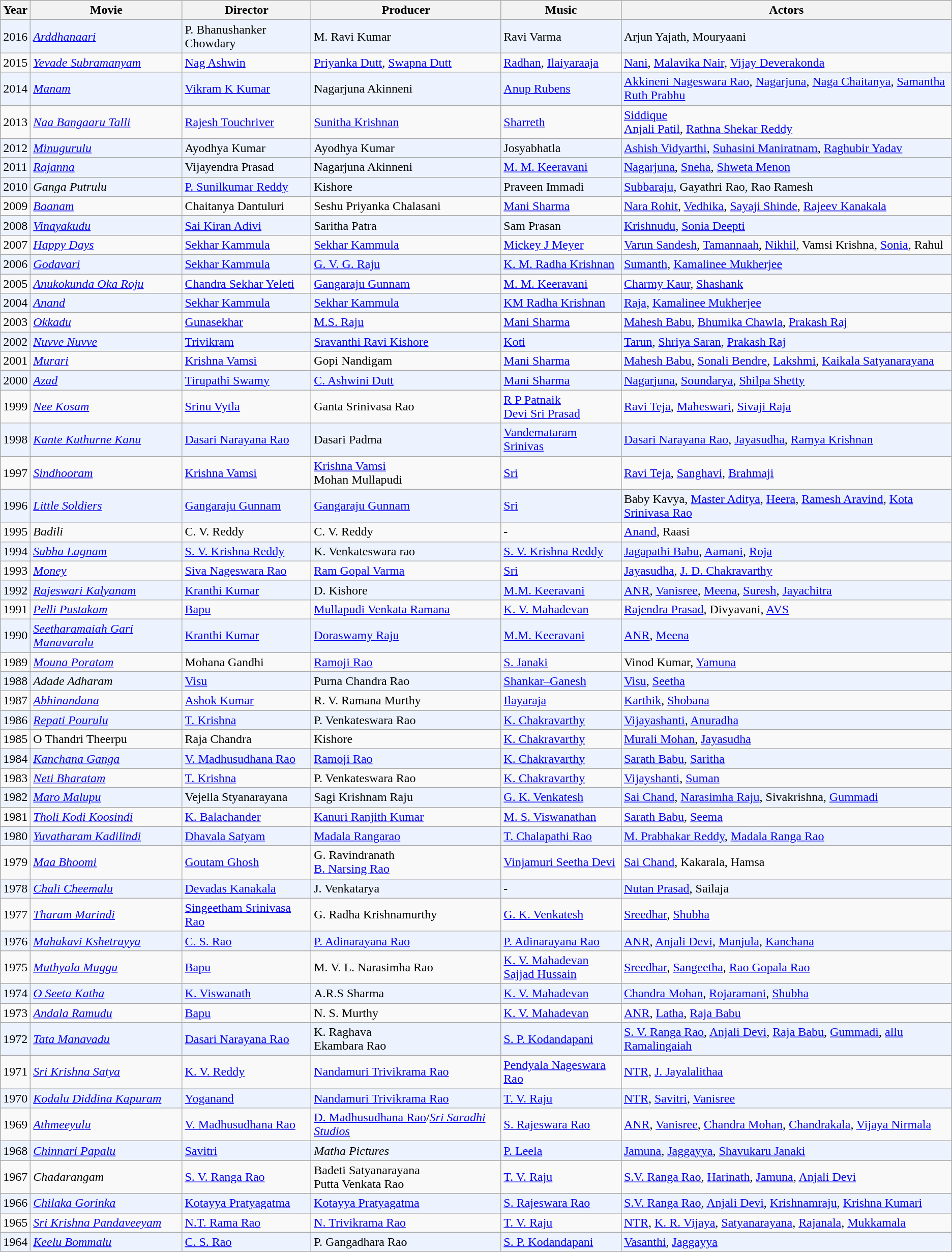<table class="wikitable sortable">
<tr style="background:#d1e4fd;">
<th>Year</th>
<th>Movie</th>
<th>Director</th>
<th>Producer</th>
<th>Music</th>
<th>Actors</th>
</tr>
<tr style="background:#edf3fe;">
<td>2016</td>
<td><em><a href='#'>Arddhanaari</a></em></td>
<td>P. Bhanushanker Chowdary</td>
<td>M. Ravi Kumar</td>
<td>Ravi Varma</td>
<td>Arjun Yajath, Mouryaani</td>
</tr>
<tr>
<td>2015</td>
<td><em><a href='#'>Yevade Subramanyam</a></em></td>
<td><a href='#'>Nag Ashwin</a></td>
<td><a href='#'>Priyanka Dutt</a>, <a href='#'>Swapna Dutt</a></td>
<td><a href='#'>Radhan</a>, <a href='#'>Ilaiyaraaja</a></td>
<td><a href='#'>Nani</a>, <a href='#'>Malavika Nair</a>, <a href='#'>Vijay Deverakonda</a></td>
</tr>
<tr style="background:#edf3fe;">
<td>2014</td>
<td><em><a href='#'>Manam</a></em></td>
<td><a href='#'>Vikram K Kumar</a></td>
<td>Nagarjuna Akinneni</td>
<td><a href='#'>Anup Rubens</a></td>
<td><a href='#'>Akkineni Nageswara Rao</a>, <a href='#'>Nagarjuna</a>, <a href='#'>Naga Chaitanya</a>, <a href='#'>Samantha Ruth Prabhu</a></td>
</tr>
<tr>
<td>2013</td>
<td><em><a href='#'>Naa Bangaaru Talli</a></em></td>
<td><a href='#'>Rajesh Touchriver</a></td>
<td><a href='#'>Sunitha Krishnan</a></td>
<td><a href='#'>Sharreth</a></td>
<td><a href='#'>Siddique</a><br><a href='#'>Anjali Patil</a>, <a href='#'>Rathna Shekar Reddy</a></td>
</tr>
<tr style="background:#edf3fe;">
<td>2012</td>
<td><em><a href='#'>Minugurulu</a></em></td>
<td>Ayodhya Kumar</td>
<td>Ayodhya Kumar</td>
<td>Josyabhatla</td>
<td><a href='#'>Ashish Vidyarthi</a>, <a href='#'>Suhasini Maniratnam</a>, <a href='#'>Raghubir Yadav</a></td>
</tr>
<tr style="background:#edf3fe;">
<td>2011</td>
<td><em><a href='#'>Rajanna</a></em></td>
<td>Vijayendra Prasad</td>
<td>Nagarjuna Akinneni</td>
<td><a href='#'>M. M. Keeravani</a></td>
<td><a href='#'>Nagarjuna</a>, <a href='#'>Sneha</a>, <a href='#'>Shweta Menon</a></td>
</tr>
<tr style="background:#edf3fe;">
<td>2010</td>
<td><em>Ganga Putrulu</em></td>
<td><a href='#'>P. Sunilkumar Reddy</a></td>
<td>Kishore</td>
<td>Praveen Immadi</td>
<td><a href='#'>Subbaraju</a>, Gayathri Rao, Rao Ramesh</td>
</tr>
<tr>
<td>2009</td>
<td><em><a href='#'>Baanam</a></em></td>
<td>Chaitanya Dantuluri</td>
<td>Seshu Priyanka Chalasani</td>
<td><a href='#'>Mani Sharma</a></td>
<td><a href='#'>Nara Rohit</a>, <a href='#'>Vedhika</a>, <a href='#'>Sayaji Shinde</a>, <a href='#'>Rajeev Kanakala</a></td>
</tr>
<tr style="background:#edf3fe;">
<td>2008</td>
<td><em><a href='#'>Vinayakudu</a></em></td>
<td><a href='#'>Sai Kiran Adivi</a></td>
<td>Saritha Patra</td>
<td>Sam Prasan</td>
<td><a href='#'>Krishnudu</a>, <a href='#'>Sonia Deepti</a></td>
</tr>
<tr>
<td>2007</td>
<td><em><a href='#'>Happy Days</a></em></td>
<td><a href='#'>Sekhar Kammula</a></td>
<td><a href='#'>Sekhar Kammula</a></td>
<td><a href='#'>Mickey J Meyer</a></td>
<td><a href='#'>Varun Sandesh</a>, <a href='#'>Tamannaah</a>, <a href='#'>Nikhil</a>, Vamsi Krishna, <a href='#'>Sonia</a>, Rahul</td>
</tr>
<tr style="background:#edf3fe;">
<td>2006</td>
<td><em><a href='#'>Godavari</a></em></td>
<td><a href='#'>Sekhar Kammula</a></td>
<td><a href='#'>G. V. G. Raju</a></td>
<td><a href='#'>K. M. Radha Krishnan</a></td>
<td><a href='#'>Sumanth</a>, <a href='#'>Kamalinee Mukherjee</a></td>
</tr>
<tr>
<td>2005</td>
<td><em><a href='#'>Anukokunda Oka Roju</a></em></td>
<td><a href='#'>Chandra Sekhar Yeleti</a></td>
<td><a href='#'>Gangaraju Gunnam</a></td>
<td><a href='#'>M. M. Keeravani</a></td>
<td><a href='#'>Charmy Kaur</a>, <a href='#'>Shashank</a></td>
</tr>
<tr style="background:#edf3fe;">
<td>2004</td>
<td><em><a href='#'>Anand</a></em></td>
<td><a href='#'>Sekhar Kammula</a></td>
<td><a href='#'>Sekhar Kammula</a></td>
<td><a href='#'>KM Radha Krishnan</a></td>
<td><a href='#'>Raja</a>, <a href='#'>Kamalinee Mukherjee</a></td>
</tr>
<tr>
<td>2003</td>
<td><em><a href='#'>Okkadu</a></em></td>
<td><a href='#'>Gunasekhar</a></td>
<td><a href='#'>M.S. Raju</a></td>
<td><a href='#'>Mani Sharma</a></td>
<td><a href='#'>Mahesh Babu</a>, <a href='#'>Bhumika Chawla</a>, <a href='#'>Prakash Raj</a></td>
</tr>
<tr style="background:#edf3fe;">
<td>2002</td>
<td><em><a href='#'>Nuvve Nuvve</a></em></td>
<td><a href='#'>Trivikram</a></td>
<td><a href='#'>Sravanthi Ravi Kishore</a></td>
<td><a href='#'>Koti</a></td>
<td><a href='#'>Tarun</a>, <a href='#'>Shriya Saran</a>, <a href='#'>Prakash Raj</a></td>
</tr>
<tr>
<td>2001</td>
<td><em><a href='#'>Murari</a></em></td>
<td><a href='#'>Krishna Vamsi</a></td>
<td>Gopi Nandigam</td>
<td><a href='#'>Mani Sharma</a></td>
<td><a href='#'>Mahesh Babu</a>, <a href='#'>Sonali Bendre</a>, <a href='#'>Lakshmi</a>, <a href='#'>Kaikala Satyanarayana</a></td>
</tr>
<tr style="background:#edf3fe;">
<td>2000</td>
<td><em><a href='#'>Azad</a></em></td>
<td><a href='#'>Tirupathi Swamy</a></td>
<td><a href='#'>C. Ashwini Dutt</a></td>
<td><a href='#'>Mani Sharma</a></td>
<td><a href='#'>Nagarjuna</a>, <a href='#'>Soundarya</a>, <a href='#'>Shilpa Shetty</a></td>
</tr>
<tr>
<td>1999</td>
<td><em><a href='#'>Nee Kosam</a></em></td>
<td><a href='#'>Srinu Vytla</a></td>
<td>Ganta Srinivasa Rao</td>
<td><a href='#'>R P Patnaik</a>  <br> <a href='#'>Devi Sri Prasad</a></td>
<td><a href='#'>Ravi Teja</a>, <a href='#'>Maheswari</a>, <a href='#'>Sivaji Raja</a></td>
</tr>
<tr style="background:#edf3fe;">
<td>1998</td>
<td><em><a href='#'>Kante Kuthurne Kanu</a></em></td>
<td><a href='#'>Dasari Narayana Rao</a></td>
<td>Dasari Padma</td>
<td><a href='#'>Vandemataram Srinivas</a></td>
<td><a href='#'>Dasari Narayana Rao</a>, <a href='#'>Jayasudha</a>, <a href='#'>Ramya Krishnan</a></td>
</tr>
<tr>
<td>1997</td>
<td><em><a href='#'>Sindhooram</a></em></td>
<td><a href='#'>Krishna Vamsi</a></td>
<td><a href='#'>Krishna Vamsi</a> <br> Mohan Mullapudi</td>
<td><a href='#'>Sri</a></td>
<td><a href='#'>Ravi Teja</a>, <a href='#'>Sanghavi</a>, <a href='#'>Brahmaji</a></td>
</tr>
<tr style="background:#edf3fe;">
<td>1996</td>
<td><em><a href='#'>Little Soldiers</a></em></td>
<td><a href='#'>Gangaraju Gunnam</a></td>
<td><a href='#'>Gangaraju Gunnam</a></td>
<td><a href='#'>Sri</a></td>
<td>Baby Kavya, <a href='#'>Master Aditya</a>, <a href='#'>Heera</a>, <a href='#'>Ramesh Aravind</a>, <a href='#'>Kota Srinivasa Rao</a></td>
</tr>
<tr>
<td>1995</td>
<td><em>Badili</em></td>
<td>C. V. Reddy</td>
<td>C. V. Reddy</td>
<td>-</td>
<td><a href='#'>Anand</a>, Raasi</td>
</tr>
<tr style="background:#edf3fe;">
<td>1994</td>
<td><em><a href='#'>Subha Lagnam</a></em></td>
<td><a href='#'>S. V. Krishna Reddy</a></td>
<td>K. Venkateswara rao</td>
<td><a href='#'>S. V. Krishna Reddy</a></td>
<td><a href='#'>Jagapathi Babu</a>, <a href='#'>Aamani</a>, <a href='#'>Roja</a></td>
</tr>
<tr>
<td>1993</td>
<td><em><a href='#'>Money</a></em></td>
<td><a href='#'>Siva Nageswara Rao</a></td>
<td><a href='#'>Ram Gopal Varma</a></td>
<td><a href='#'>Sri</a></td>
<td><a href='#'>Jayasudha</a>, <a href='#'>J. D. Chakravarthy</a></td>
</tr>
<tr style="background:#edf3fe;">
<td>1992</td>
<td><em><a href='#'>Rajeswari Kalyanam</a></em></td>
<td><a href='#'>Kranthi Kumar</a></td>
<td>D. Kishore</td>
<td><a href='#'>M.M. Keeravani</a></td>
<td><a href='#'>ANR</a>, <a href='#'>Vanisree</a>, <a href='#'>Meena</a>, <a href='#'>Suresh</a>, <a href='#'>Jayachitra</a></td>
</tr>
<tr>
<td>1991</td>
<td><em><a href='#'>Pelli Pustakam</a></em></td>
<td><a href='#'>Bapu</a></td>
<td><a href='#'>Mullapudi Venkata Ramana</a></td>
<td><a href='#'>K. V. Mahadevan</a></td>
<td><a href='#'>Rajendra Prasad</a>, Divyavani, <a href='#'>AVS</a></td>
</tr>
<tr style="background:#edf3fe;">
<td>1990</td>
<td><em><a href='#'>Seetharamaiah Gari Manavaralu</a></em></td>
<td><a href='#'>Kranthi Kumar</a></td>
<td><a href='#'>Doraswamy Raju</a></td>
<td><a href='#'>M.M. Keeravani</a></td>
<td><a href='#'>ANR</a>, <a href='#'>Meena</a></td>
</tr>
<tr>
<td>1989</td>
<td><em><a href='#'>Mouna Poratam</a></em></td>
<td>Mohana Gandhi</td>
<td><a href='#'>Ramoji Rao</a></td>
<td><a href='#'>S. Janaki</a></td>
<td>Vinod Kumar, <a href='#'>Yamuna</a></td>
</tr>
<tr style="background:#edf3fe;">
<td>1988</td>
<td><em>Adade Adharam</em></td>
<td><a href='#'>Visu</a></td>
<td>Purna Chandra Rao</td>
<td><a href='#'>Shankar–Ganesh</a></td>
<td><a href='#'>Visu</a>, <a href='#'>Seetha</a></td>
</tr>
<tr>
<td>1987</td>
<td><em><a href='#'>Abhinandana</a></em></td>
<td><a href='#'>Ashok Kumar</a></td>
<td>R. V. Ramana Murthy</td>
<td><a href='#'>Ilayaraja</a></td>
<td><a href='#'>Karthik</a>, <a href='#'>Shobana</a></td>
</tr>
<tr style="background:#edf3fe;">
<td>1986</td>
<td><em><a href='#'>Repati Pourulu</a></em></td>
<td><a href='#'>T. Krishna</a></td>
<td>P. Venkateswara Rao</td>
<td><a href='#'>K. Chakravarthy</a></td>
<td><a href='#'>Vijayashanti</a>, <a href='#'>Anuradha</a></td>
</tr>
<tr>
<td>1985</td>
<td>O Thandri Theerpu</td>
<td>Raja Chandra</td>
<td>Kishore</td>
<td><a href='#'>K. Chakravarthy</a></td>
<td><a href='#'>Murali Mohan</a>, <a href='#'>Jayasudha</a></td>
</tr>
<tr style="background:#edf3fe;">
<td>1984</td>
<td><em><a href='#'>Kanchana Ganga</a></em></td>
<td><a href='#'>V. Madhusudhana Rao</a></td>
<td><a href='#'>Ramoji Rao</a></td>
<td><a href='#'>K. Chakravarthy</a></td>
<td><a href='#'>Sarath Babu</a>, <a href='#'>Saritha</a></td>
</tr>
<tr>
<td>1983</td>
<td><em><a href='#'>Neti Bharatam</a></em></td>
<td><a href='#'>T. Krishna</a></td>
<td>P. Venkateswara Rao</td>
<td><a href='#'>K. Chakravarthy</a></td>
<td><a href='#'>Vijayshanti</a>, <a href='#'>Suman</a></td>
</tr>
<tr style="background:#edf3fe;">
<td>1982</td>
<td><em><a href='#'>Maro Malupu</a></em></td>
<td>Vejella Styanarayana</td>
<td>Sagi Krishnam Raju</td>
<td><a href='#'>G. K. Venkatesh</a></td>
<td><a href='#'>Sai Chand</a>, <a href='#'>Narasimha Raju</a>, Sivakrishna, <a href='#'>Gummadi</a></td>
</tr>
<tr>
<td>1981</td>
<td><em><a href='#'>Tholi Kodi Koosindi</a></em></td>
<td><a href='#'>K. Balachander</a></td>
<td><a href='#'>Kanuri Ranjith Kumar</a></td>
<td><a href='#'>M. S. Viswanathan</a></td>
<td><a href='#'>Sarath Babu</a>, <a href='#'>Seema</a></td>
</tr>
<tr style="background:#edf3fe;">
<td>1980</td>
<td><em><a href='#'>Yuvatharam Kadilindi</a></em></td>
<td><a href='#'>Dhavala Satyam</a></td>
<td><a href='#'>Madala Rangarao</a></td>
<td><a href='#'>T. Chalapathi Rao</a></td>
<td><a href='#'>M. Prabhakar Reddy</a>, <a href='#'>Madala Ranga Rao</a></td>
</tr>
<tr>
<td>1979</td>
<td><em><a href='#'>Maa Bhoomi</a></em></td>
<td><a href='#'>Goutam Ghosh</a></td>
<td>G. Ravindranath <br> <a href='#'>B. Narsing Rao</a></td>
<td><a href='#'>Vinjamuri Seetha Devi</a></td>
<td><a href='#'>Sai Chand</a>, Kakarala, Hamsa</td>
</tr>
<tr style="background:#edf3fe;">
<td>1978</td>
<td><em><a href='#'>Chali Cheemalu</a></em></td>
<td><a href='#'>Devadas Kanakala</a></td>
<td>J. Venkatarya</td>
<td>-</td>
<td><a href='#'>Nutan Prasad</a>, Sailaja</td>
</tr>
<tr>
<td>1977</td>
<td><em><a href='#'>Tharam Marindi</a></em></td>
<td><a href='#'>Singeetham Srinivasa Rao</a></td>
<td>G. Radha Krishnamurthy</td>
<td><a href='#'>G. K. Venkatesh</a></td>
<td><a href='#'>Sreedhar</a>, <a href='#'>Shubha</a></td>
</tr>
<tr style="background:#edf3fe;">
<td>1976</td>
<td><em><a href='#'>Mahakavi Kshetrayya</a></em></td>
<td><a href='#'>C. S. Rao</a></td>
<td><a href='#'>P. Adinarayana Rao</a></td>
<td><a href='#'>P. Adinarayana Rao</a></td>
<td><a href='#'>ANR</a>, <a href='#'>Anjali Devi</a>, <a href='#'>Manjula</a>, <a href='#'>Kanchana</a></td>
</tr>
<tr>
<td>1975</td>
<td><em><a href='#'>Muthyala Muggu</a></em></td>
<td><a href='#'>Bapu</a></td>
<td>M. V. L. Narasimha Rao</td>
<td><a href='#'>K. V. Mahadevan</a> <br> <a href='#'>Sajjad Hussain</a></td>
<td><a href='#'>Sreedhar</a>, <a href='#'>Sangeetha</a>, <a href='#'>Rao Gopala Rao</a></td>
</tr>
<tr style="background:#edf3fe;">
<td>1974</td>
<td><em><a href='#'>O Seeta Katha</a></em></td>
<td><a href='#'>K. Viswanath</a></td>
<td>A.R.S Sharma</td>
<td><a href='#'>K. V. Mahadevan</a></td>
<td><a href='#'>Chandra Mohan</a>, <a href='#'>Rojaramani</a>, <a href='#'>Shubha</a></td>
</tr>
<tr>
<td>1973</td>
<td><em><a href='#'>Andala Ramudu</a></em></td>
<td><a href='#'>Bapu</a></td>
<td>N. S. Murthy</td>
<td><a href='#'>K. V. Mahadevan</a></td>
<td><a href='#'>ANR</a>, <a href='#'>Latha</a>, <a href='#'>Raja Babu</a></td>
</tr>
<tr style="background:#edf3fe;">
<td>1972</td>
<td><em><a href='#'>Tata Manavadu</a></em></td>
<td><a href='#'>Dasari Narayana Rao</a></td>
<td>K. Raghava <br> Ekambara Rao</td>
<td><a href='#'>S. P. Kodandapani</a></td>
<td><a href='#'>S. V. Ranga Rao</a>, <a href='#'>Anjali Devi</a>, <a href='#'>Raja Babu</a>, <a href='#'>Gummadi</a>, <a href='#'>allu Ramalingaiah</a></td>
</tr>
<tr>
<td>1971</td>
<td><em><a href='#'>Sri Krishna Satya</a></em></td>
<td><a href='#'>K. V. Reddy</a></td>
<td><a href='#'>Nandamuri Trivikrama Rao</a></td>
<td><a href='#'>Pendyala Nageswara Rao</a></td>
<td><a href='#'>NTR</a>, <a href='#'>J. Jayalalithaa</a></td>
</tr>
<tr style="background:#edf3fe;">
<td>1970</td>
<td><em><a href='#'>Kodalu Diddina Kapuram</a></em></td>
<td><a href='#'>Yoganand</a></td>
<td><a href='#'>Nandamuri Trivikrama Rao</a></td>
<td><a href='#'>T. V. Raju</a></td>
<td><a href='#'>NTR</a>, <a href='#'>Savitri</a>, <a href='#'>Vanisree</a></td>
</tr>
<tr>
<td>1969</td>
<td><em><a href='#'>Athmeeyulu</a></em></td>
<td><a href='#'>V. Madhusudhana Rao</a></td>
<td><a href='#'>D. Madhusudhana Rao</a>/<em><a href='#'>Sri Saradhi Studios</a></em></td>
<td><a href='#'>S. Rajeswara Rao</a></td>
<td><a href='#'>ANR</a>, <a href='#'>Vanisree</a>, <a href='#'>Chandra Mohan</a>, <a href='#'>Chandrakala</a>, <a href='#'>Vijaya Nirmala</a></td>
</tr>
<tr style="background:#edf3fe;">
<td>1968</td>
<td><em><a href='#'>Chinnari Papalu</a></em></td>
<td><a href='#'>Savitri</a></td>
<td><em>Matha Pictures</em></td>
<td><a href='#'>P. Leela</a></td>
<td><a href='#'>Jamuna</a>, <a href='#'>Jaggayya</a>, <a href='#'>Shavukaru Janaki</a></td>
</tr>
<tr>
<td>1967</td>
<td><em>Chadarangam</em></td>
<td><a href='#'>S. V. Ranga Rao</a></td>
<td>Badeti Satyanarayana <br> Putta Venkata Rao</td>
<td><a href='#'>T. V. Raju</a></td>
<td><a href='#'>S.V. Ranga Rao</a>, <a href='#'>Harinath</a>, <a href='#'>Jamuna</a>, <a href='#'>Anjali Devi</a></td>
</tr>
<tr style="background:#edf3fe;">
<td>1966</td>
<td><em><a href='#'>Chilaka Gorinka</a></em></td>
<td><a href='#'>Kotayya Pratyagatma</a></td>
<td><a href='#'>Kotayya Pratyagatma</a></td>
<td><a href='#'>S. Rajeswara Rao</a></td>
<td><a href='#'>S.V. Ranga Rao</a>, <a href='#'>Anjali Devi</a>, <a href='#'>Krishnamraju</a>, <a href='#'>Krishna Kumari</a></td>
</tr>
<tr>
<td>1965</td>
<td><em><a href='#'>Sri Krishna Pandaveeyam</a></em></td>
<td><a href='#'>N.T. Rama Rao</a></td>
<td><a href='#'>N. Trivikrama Rao</a></td>
<td><a href='#'>T. V. Raju</a></td>
<td><a href='#'>NTR</a>, <a href='#'>K. R. Vijaya</a>, <a href='#'>Satyanarayana</a>, <a href='#'>Rajanala</a>, <a href='#'>Mukkamala</a></td>
</tr>
<tr style="background:#edf3fe;">
<td>1964</td>
<td><em><a href='#'>Keelu Bommalu</a></em></td>
<td><a href='#'>C. S. Rao</a></td>
<td>P. Gangadhara Rao</td>
<td><a href='#'>S. P. Kodandapani</a></td>
<td><a href='#'>Vasanthi</a>, <a href='#'>Jaggayya</a></td>
</tr>
</table>
